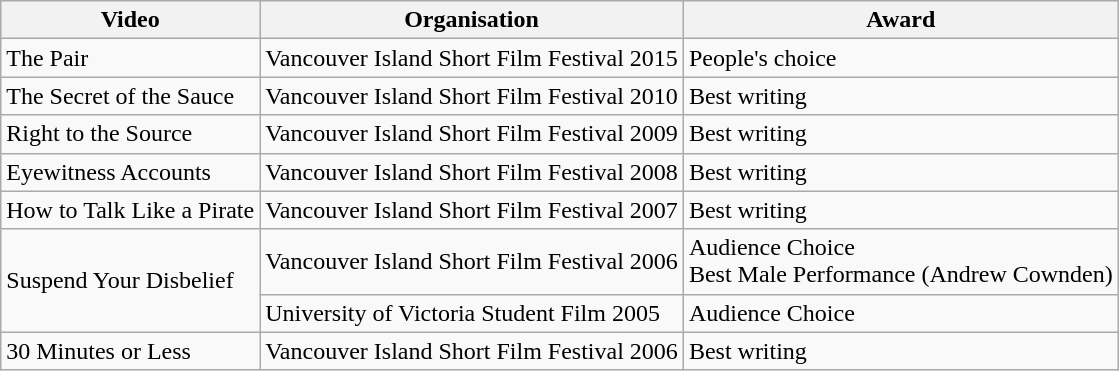<table class="wikitable">
<tr>
<th>Video</th>
<th>Organisation</th>
<th>Award</th>
</tr>
<tr>
<td>The Pair</td>
<td>Vancouver Island Short Film Festival 2015</td>
<td>People's choice</td>
</tr>
<tr>
<td>The Secret of the Sauce</td>
<td>Vancouver Island Short Film Festival 2010</td>
<td>Best writing</td>
</tr>
<tr>
<td>Right to the Source</td>
<td>Vancouver Island Short Film Festival 2009</td>
<td>Best writing</td>
</tr>
<tr>
<td>Eyewitness Accounts</td>
<td>Vancouver Island Short Film Festival 2008</td>
<td>Best writing</td>
</tr>
<tr>
<td>How to Talk Like a Pirate</td>
<td>Vancouver Island Short Film Festival 2007</td>
<td>Best writing</td>
</tr>
<tr>
<td rowspan="2">Suspend Your Disbelief</td>
<td>Vancouver Island Short Film Festival 2006</td>
<td>Audience Choice<br>Best Male Performance (Andrew Cownden)</td>
</tr>
<tr>
<td>University of Victoria Student Film 2005</td>
<td>Audience Choice</td>
</tr>
<tr>
<td>30 Minutes or Less</td>
<td>Vancouver Island Short Film Festival 2006</td>
<td>Best writing</td>
</tr>
</table>
